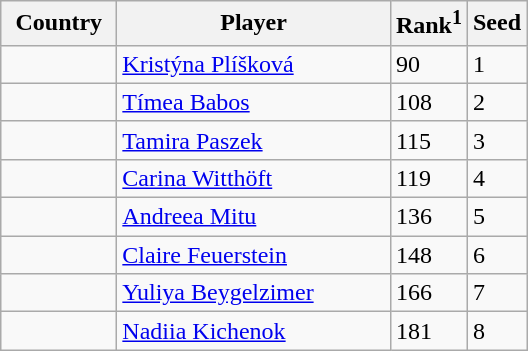<table class="sortable wikitable">
<tr>
<th width="70">Country</th>
<th width="175">Player</th>
<th>Rank<sup>1</sup></th>
<th>Seed</th>
</tr>
<tr>
<td></td>
<td><a href='#'>Kristýna Plíšková</a></td>
<td>90</td>
<td>1</td>
</tr>
<tr>
<td></td>
<td><a href='#'>Tímea Babos</a></td>
<td>108</td>
<td>2</td>
</tr>
<tr>
<td></td>
<td><a href='#'>Tamira Paszek</a></td>
<td>115</td>
<td>3</td>
</tr>
<tr>
<td></td>
<td><a href='#'>Carina Witthöft</a></td>
<td>119</td>
<td>4</td>
</tr>
<tr>
<td></td>
<td><a href='#'>Andreea Mitu</a></td>
<td>136</td>
<td>5</td>
</tr>
<tr>
<td></td>
<td><a href='#'>Claire Feuerstein</a></td>
<td>148</td>
<td>6</td>
</tr>
<tr>
<td></td>
<td><a href='#'>Yuliya Beygelzimer</a></td>
<td>166</td>
<td>7</td>
</tr>
<tr>
<td></td>
<td><a href='#'>Nadiia Kichenok</a></td>
<td>181</td>
<td>8</td>
</tr>
</table>
